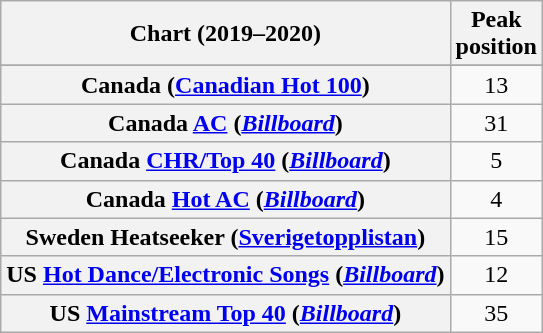<table class="wikitable sortable plainrowheaders" style="text-align:center">
<tr>
<th scope="col">Chart (2019–2020)</th>
<th scope="col">Peak<br>position</th>
</tr>
<tr>
</tr>
<tr>
</tr>
<tr>
<th scope="row">Canada (<a href='#'>Canadian Hot 100</a>)</th>
<td>13</td>
</tr>
<tr>
<th scope="row">Canada <a href='#'>AC</a> (<em><a href='#'>Billboard</a></em>)</th>
<td>31</td>
</tr>
<tr>
<th scope="row">Canada <a href='#'>CHR/Top 40</a> (<em><a href='#'>Billboard</a></em>)</th>
<td>5</td>
</tr>
<tr>
<th scope="row">Canada <a href='#'>Hot AC</a> (<em><a href='#'>Billboard</a></em>)</th>
<td>4</td>
</tr>
<tr>
<th scope="row">Sweden Heatseeker (<a href='#'>Sverigetopplistan</a>)</th>
<td>15</td>
</tr>
<tr>
<th scope="row">US <a href='#'>Hot Dance/Electronic Songs</a> (<em><a href='#'>Billboard</a></em>)</th>
<td>12</td>
</tr>
<tr>
<th scope="row">US <a href='#'>Mainstream Top 40</a> (<em><a href='#'>Billboard</a></em>)</th>
<td>35</td>
</tr>
</table>
